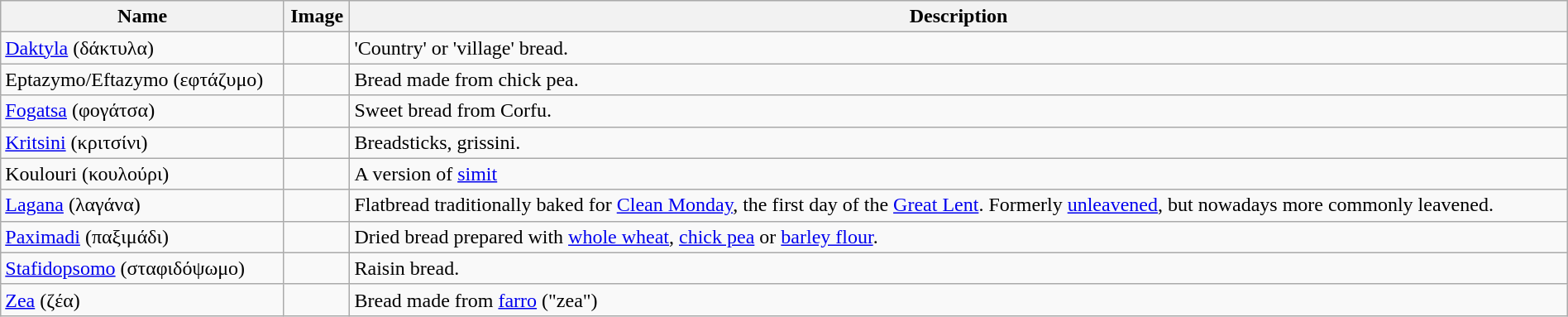<table class="wikitable sortable sticky-header" width="100%">
<tr>
<th>Name</th>
<th>Image</th>
<th>Description</th>
</tr>
<tr>
<td><a href='#'>Daktyla</a> (δάκτυλα)</td>
<td></td>
<td>'Country' or 'village' bread.</td>
</tr>
<tr>
<td>Eptazymo/Eftazymo (εφτάζυμο)</td>
<td></td>
<td>Bread made from chick pea.</td>
</tr>
<tr>
<td><a href='#'>Fogatsa</a> (φογάτσα)</td>
<td></td>
<td>Sweet bread from Corfu.</td>
</tr>
<tr>
<td><a href='#'>Kritsini</a> (κριτσίνι)</td>
<td></td>
<td>Breadsticks, grissini.</td>
</tr>
<tr>
<td>Koulouri (κουλούρι)</td>
<td></td>
<td>A version of <a href='#'>simit</a></td>
</tr>
<tr>
<td><a href='#'>Lagana</a> (λαγάνα)</td>
<td></td>
<td>Flatbread traditionally baked for <a href='#'>Clean Monday</a>, the first day of the <a href='#'>Great Lent</a>. Formerly <a href='#'>unleavened</a>, but nowadays more commonly leavened.</td>
</tr>
<tr>
<td><a href='#'>Paximadi</a> (παξιμάδι)</td>
<td></td>
<td>Dried bread prepared with <a href='#'>whole wheat</a>, <a href='#'>chick pea</a> or <a href='#'>barley flour</a>.</td>
</tr>
<tr>
<td><a href='#'>Stafidopsomo</a> (σταφιδόψωμο)</td>
<td></td>
<td>Raisin bread.</td>
</tr>
<tr>
<td><a href='#'>Zea</a> (ζέα)</td>
<td></td>
<td>Bread made from <a href='#'>farro</a> ("zea")</td>
</tr>
</table>
